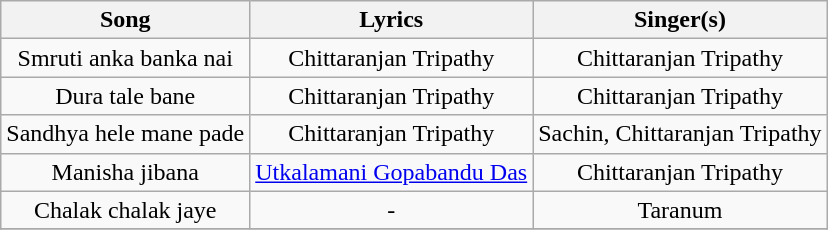<table class="wikitable sortable" style="text-align:center;">
<tr>
<th>Song</th>
<th>Lyrics</th>
<th>Singer(s)</th>
</tr>
<tr>
<td>Smruti anka banka nai</td>
<td>Chittaranjan Tripathy</td>
<td>Chittaranjan Tripathy</td>
</tr>
<tr>
<td>Dura tale bane</td>
<td>Chittaranjan Tripathy</td>
<td>Chittaranjan Tripathy</td>
</tr>
<tr>
<td>Sandhya hele mane pade</td>
<td>Chittaranjan Tripathy</td>
<td>Sachin, Chittaranjan Tripathy</td>
</tr>
<tr>
<td>Manisha jibana</td>
<td><a href='#'>Utkalamani Gopabandu Das</a></td>
<td>Chittaranjan Tripathy</td>
</tr>
<tr>
<td>Chalak chalak jaye</td>
<td>-</td>
<td>Taranum</td>
</tr>
<tr>
</tr>
</table>
